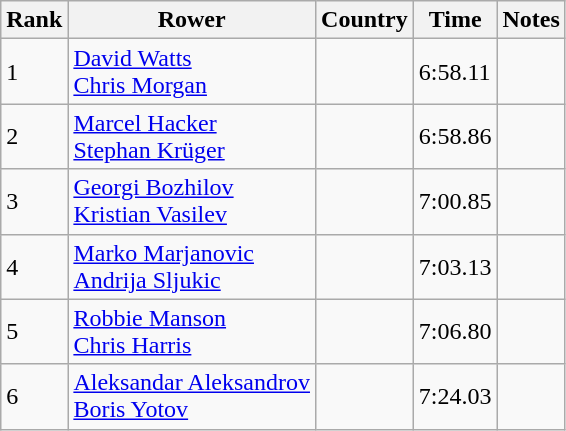<table class="wikitable">
<tr>
<th>Rank</th>
<th>Rower</th>
<th>Country</th>
<th>Time</th>
<th>Notes</th>
</tr>
<tr>
<td>1</td>
<td><a href='#'>David Watts</a><br><a href='#'>Chris Morgan</a></td>
<td></td>
<td>6:58.11</td>
<td></td>
</tr>
<tr>
<td>2</td>
<td><a href='#'>Marcel Hacker</a><br><a href='#'>Stephan Krüger</a></td>
<td></td>
<td>6:58.86</td>
<td></td>
</tr>
<tr>
<td>3</td>
<td><a href='#'>Georgi Bozhilov</a><br><a href='#'>Kristian Vasilev</a></td>
<td></td>
<td>7:00.85</td>
<td></td>
</tr>
<tr>
<td>4</td>
<td><a href='#'>Marko Marjanovic</a><br><a href='#'>Andrija Sljukic</a></td>
<td></td>
<td>7:03.13</td>
<td></td>
</tr>
<tr>
<td>5</td>
<td><a href='#'>Robbie Manson</a><br><a href='#'>Chris Harris</a></td>
<td></td>
<td>7:06.80</td>
<td></td>
</tr>
<tr>
<td>6</td>
<td><a href='#'>Aleksandar Aleksandrov</a><br><a href='#'>Boris Yotov</a></td>
<td></td>
<td>7:24.03</td>
<td></td>
</tr>
</table>
